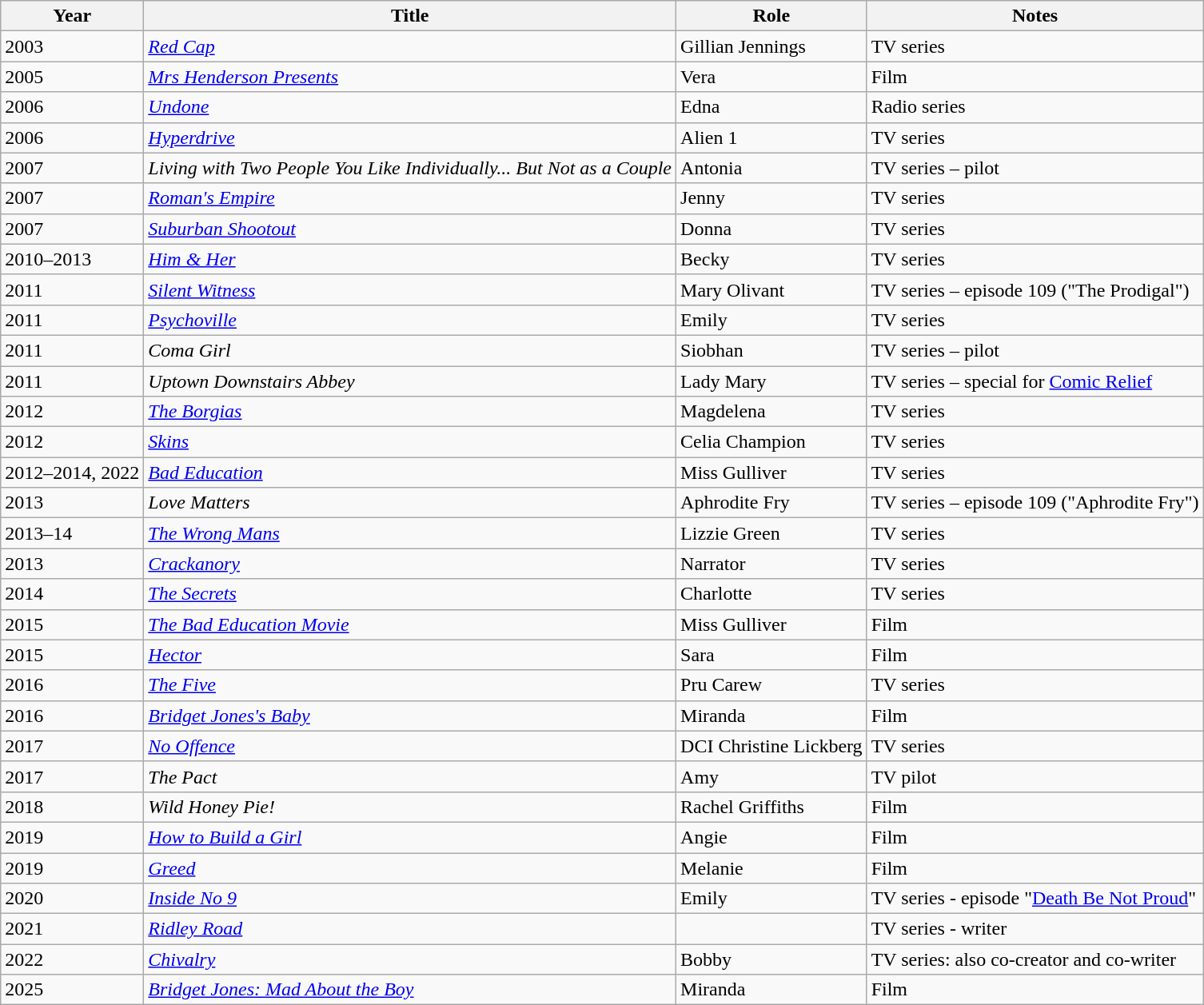<table class="wikitable sortable">
<tr>
<th>Year</th>
<th>Title</th>
<th>Role</th>
<th>Notes</th>
</tr>
<tr>
<td>2003</td>
<td><em><a href='#'>Red Cap</a></em></td>
<td>Gillian Jennings</td>
<td>TV series</td>
</tr>
<tr>
<td>2005</td>
<td><em><a href='#'>Mrs Henderson Presents</a></em></td>
<td>Vera</td>
<td>Film</td>
</tr>
<tr>
<td>2006</td>
<td><em><a href='#'>Undone</a></em></td>
<td>Edna</td>
<td>Radio series</td>
</tr>
<tr>
<td>2006</td>
<td><em><a href='#'>Hyperdrive</a></em></td>
<td>Alien 1</td>
<td>TV series</td>
</tr>
<tr>
<td>2007</td>
<td><em>Living with Two People You Like Individually... But Not as a Couple</em></td>
<td>Antonia</td>
<td>TV series – pilot</td>
</tr>
<tr>
<td>2007</td>
<td><em><a href='#'>Roman's Empire</a></em></td>
<td>Jenny</td>
<td>TV series</td>
</tr>
<tr>
<td>2007</td>
<td><em><a href='#'>Suburban Shootout</a></em></td>
<td>Donna</td>
<td>TV series</td>
</tr>
<tr>
<td>2010–2013</td>
<td><em><a href='#'>Him & Her</a></em></td>
<td>Becky</td>
<td>TV series</td>
</tr>
<tr>
<td>2011</td>
<td><em><a href='#'>Silent Witness</a></em></td>
<td>Mary Olivant</td>
<td>TV series – episode 109 ("The Prodigal")</td>
</tr>
<tr>
<td>2011</td>
<td><em><a href='#'>Psychoville</a></em></td>
<td>Emily</td>
<td>TV series</td>
</tr>
<tr>
<td>2011</td>
<td><em>Coma Girl</em></td>
<td>Siobhan</td>
<td>TV series – pilot</td>
</tr>
<tr>
<td>2011</td>
<td><em>Uptown Downstairs Abbey</em></td>
<td>Lady Mary</td>
<td>TV series – special for <a href='#'>Comic Relief</a></td>
</tr>
<tr>
<td>2012</td>
<td><em><a href='#'>The Borgias</a></em></td>
<td>Magdelena</td>
<td>TV series</td>
</tr>
<tr>
<td>2012</td>
<td><em><a href='#'>Skins</a></em></td>
<td>Celia Champion</td>
<td>TV series</td>
</tr>
<tr>
<td>2012–2014, 2022</td>
<td><em><a href='#'>Bad Education</a></em></td>
<td>Miss Gulliver</td>
<td>TV series</td>
</tr>
<tr>
<td>2013</td>
<td><em>Love Matters</em></td>
<td>Aphrodite Fry</td>
<td>TV series – episode 109 ("Aphrodite Fry")</td>
</tr>
<tr>
<td>2013–14</td>
<td><em><a href='#'>The Wrong Mans</a></em></td>
<td>Lizzie Green</td>
<td>TV series</td>
</tr>
<tr>
<td>2013</td>
<td><em><a href='#'>Crackanory</a></em></td>
<td>Narrator</td>
<td>TV series</td>
</tr>
<tr>
<td>2014</td>
<td><em><a href='#'>The Secrets</a></em></td>
<td>Charlotte</td>
<td>TV series</td>
</tr>
<tr>
<td>2015</td>
<td><em><a href='#'>The Bad Education Movie</a></em></td>
<td>Miss Gulliver</td>
<td>Film</td>
</tr>
<tr>
<td>2015</td>
<td><em><a href='#'>Hector</a></em></td>
<td>Sara</td>
<td>Film</td>
</tr>
<tr>
<td>2016</td>
<td><em><a href='#'>The Five</a></em></td>
<td>Pru Carew</td>
<td>TV series</td>
</tr>
<tr>
<td>2016</td>
<td><em><a href='#'>Bridget Jones's Baby</a></em></td>
<td>Miranda</td>
<td>Film</td>
</tr>
<tr>
<td>2017</td>
<td><em><a href='#'>No Offence</a></em></td>
<td>DCI Christine Lickberg</td>
<td>TV series</td>
</tr>
<tr>
<td>2017</td>
<td><em>The Pact</em></td>
<td>Amy</td>
<td>TV pilot</td>
</tr>
<tr>
<td>2018</td>
<td><em>Wild Honey Pie!</em></td>
<td>Rachel Griffiths</td>
<td>Film</td>
</tr>
<tr>
<td>2019</td>
<td><em><a href='#'>How to Build a Girl</a></em></td>
<td>Angie</td>
<td>Film</td>
</tr>
<tr>
<td>2019</td>
<td><em><a href='#'>Greed</a></em></td>
<td>Melanie</td>
<td>Film</td>
</tr>
<tr>
<td>2020</td>
<td><em><a href='#'>Inside No 9</a></em></td>
<td>Emily</td>
<td>TV series - episode "<a href='#'>Death Be Not Proud</a>"</td>
</tr>
<tr>
<td>2021</td>
<td><em><a href='#'>Ridley Road</a></em></td>
<td></td>
<td>TV series - writer</td>
</tr>
<tr>
<td>2022</td>
<td><em><a href='#'>Chivalry</a></em></td>
<td>Bobby</td>
<td>TV series: also co-creator and co-writer</td>
</tr>
<tr>
<td>2025</td>
<td><em><a href='#'>Bridget Jones: Mad About the Boy</a></em></td>
<td>Miranda</td>
<td>Film</td>
</tr>
</table>
